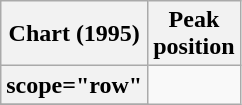<table class="wikitable sortable plainrowheaders" style="text-align:center">
<tr>
<th scope="col">Chart (1995)</th>
<th scope="col">Peak<br>position</th>
</tr>
<tr>
<th>scope="row"</th>
</tr>
<tr>
</tr>
</table>
